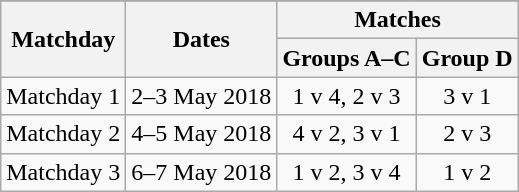<table class="wikitable" style="text-align:center">
<tr>
</tr>
<tr>
<th rowspan=2>Matchday</th>
<th rowspan=2>Dates</th>
<th colspan=2>Matches</th>
</tr>
<tr>
<th>Groups A–C</th>
<th>Group D</th>
</tr>
<tr>
<td>Matchday 1</td>
<td>2–3 May 2018</td>
<td>1 v 4, 2 v 3</td>
<td>3 v 1</td>
</tr>
<tr>
<td>Matchday 2</td>
<td>4–5 May 2018</td>
<td>4 v 2, 3 v 1</td>
<td>2 v 3</td>
</tr>
<tr>
<td>Matchday 3</td>
<td>6–7 May 2018</td>
<td>1 v 2, 3 v 4</td>
<td>1 v 2</td>
</tr>
</table>
